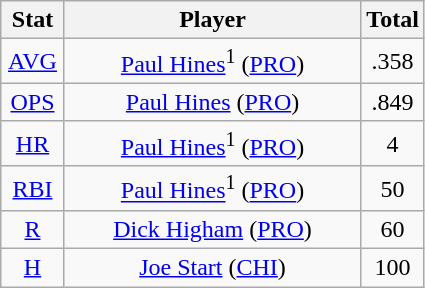<table class="wikitable" style="text-align:center;">
<tr>
<th style="width:15%;">Stat</th>
<th>Player</th>
<th style="width:15%;">Total</th>
</tr>
<tr>
<td><a href='#'>AVG</a></td>
<td><a href='#'>Paul Hines</a><sup>1</sup> (<a href='#'>PRO</a>)</td>
<td>.358</td>
</tr>
<tr>
<td><a href='#'>OPS</a></td>
<td><a href='#'>Paul Hines</a> (<a href='#'>PRO</a>)</td>
<td>.849</td>
</tr>
<tr>
<td><a href='#'>HR</a></td>
<td><a href='#'>Paul Hines</a><sup>1</sup> (<a href='#'>PRO</a>)</td>
<td>4</td>
</tr>
<tr>
<td><a href='#'>RBI</a></td>
<td><a href='#'>Paul Hines</a><sup>1</sup> (<a href='#'>PRO</a>)</td>
<td>50</td>
</tr>
<tr>
<td><a href='#'>R</a></td>
<td><a href='#'>Dick Higham</a> (<a href='#'>PRO</a>)</td>
<td>60</td>
</tr>
<tr>
<td><a href='#'>H</a></td>
<td><a href='#'>Joe Start</a> (<a href='#'>CHI</a>)</td>
<td>100</td>
</tr>
</table>
